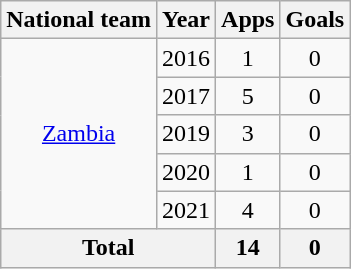<table class="wikitable" style="text-align:center">
<tr>
<th>National team</th>
<th>Year</th>
<th>Apps</th>
<th>Goals</th>
</tr>
<tr>
<td rowspan="5"><a href='#'>Zambia</a></td>
<td>2016</td>
<td>1</td>
<td>0</td>
</tr>
<tr>
<td>2017</td>
<td>5</td>
<td>0</td>
</tr>
<tr>
<td>2019</td>
<td>3</td>
<td>0</td>
</tr>
<tr>
<td>2020</td>
<td>1</td>
<td>0</td>
</tr>
<tr>
<td>2021</td>
<td>4</td>
<td>0</td>
</tr>
<tr>
<th colspan=2>Total</th>
<th>14</th>
<th>0</th>
</tr>
</table>
